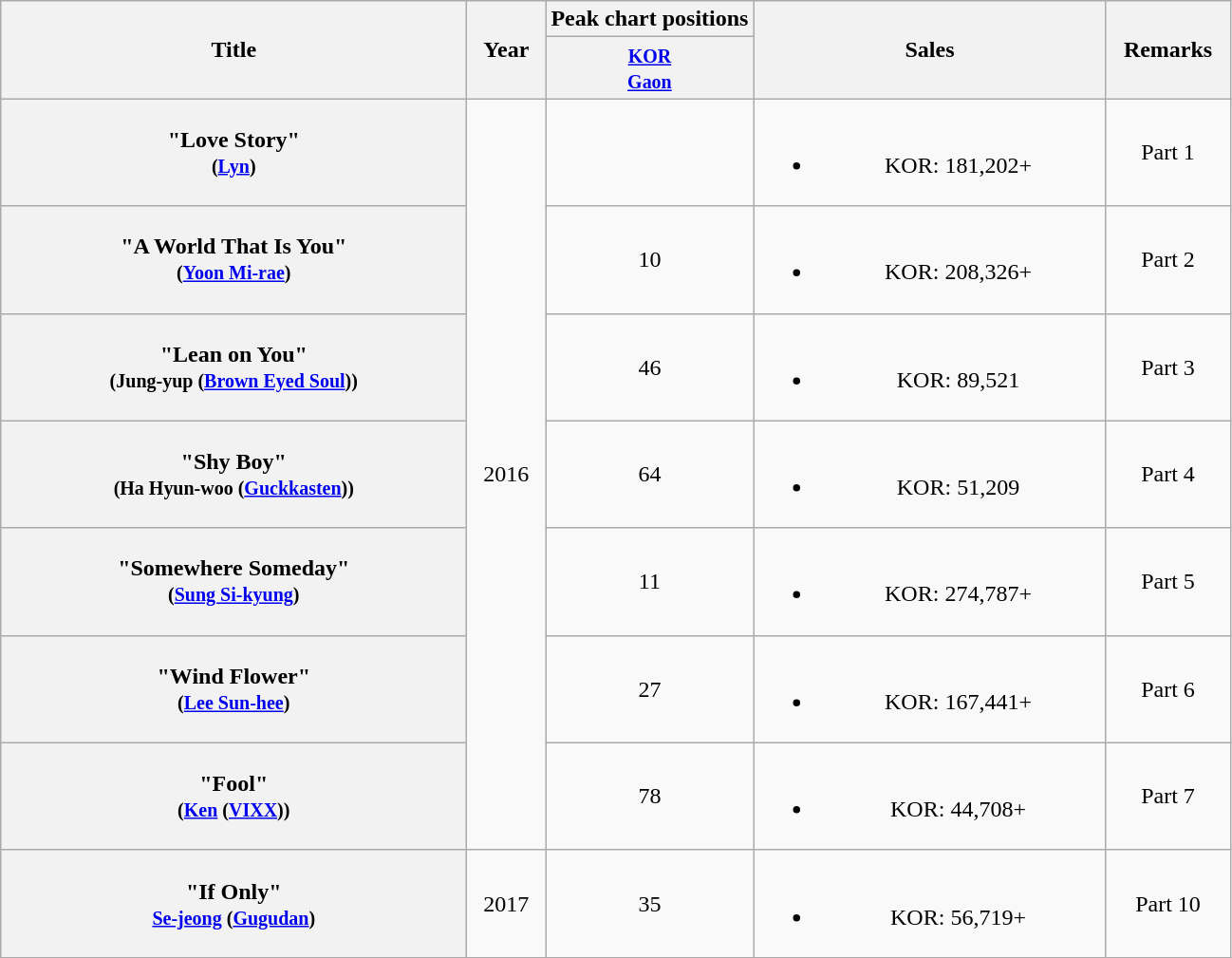<table class="wikitable plainrowheaders" style="text-align:center;">
<tr>
<th scope="col" rowspan="2" style="width:20em;">Title</th>
<th scope="col" rowspan="2" style="width:3em;">Year</th>
<th scope="col">Peak chart positions</th>
<th scope="col" rowspan="2" style="width:15em;">Sales</th>
<th scope="col" rowspan="2" style="width:5em;">Remarks</th>
</tr>
<tr>
<th><small><a href='#'>KOR</a></small><br><small><a href='#'>Gaon</a></small></th>
</tr>
<tr>
<th scope="row">"Love Story"<br><small>(<a href='#'>Lyn</a>)</small></th>
<td rowspan="7">2016</td>
<td></td>
<td><br><ul><li>KOR: 181,202+</li></ul></td>
<td>Part 1</td>
</tr>
<tr>
<th scope="row">"A World That Is You"<br><small>(<a href='#'>Yoon Mi-rae</a>)</small></th>
<td>10</td>
<td><br><ul><li>KOR: 208,326+</li></ul></td>
<td>Part 2</td>
</tr>
<tr>
<th scope="row">"Lean on You"<br><small>(Jung-yup (<a href='#'>Brown Eyed Soul</a>))</small></th>
<td>46</td>
<td><br><ul><li>KOR: 89,521</li></ul></td>
<td>Part 3</td>
</tr>
<tr>
<th scope="row">"Shy Boy"<br><small>(Ha Hyun-woo  (<a href='#'>Guckkasten</a>))</small></th>
<td>64</td>
<td><br><ul><li>KOR: 51,209</li></ul></td>
<td>Part 4</td>
</tr>
<tr>
<th scope="row">"Somewhere Someday"<br><small>(<a href='#'>Sung Si-kyung</a>)</small></th>
<td>11</td>
<td><br><ul><li>KOR: 274,787+</li></ul></td>
<td>Part 5</td>
</tr>
<tr>
<th scope="row">"Wind Flower"<br><small>(<a href='#'>Lee Sun-hee</a>)</small></th>
<td>27</td>
<td><br><ul><li>KOR: 167,441+</li></ul></td>
<td>Part 6</td>
</tr>
<tr>
<th scope="row">"Fool"<br><small>(<a href='#'>Ken</a> (<a href='#'>VIXX</a>))</small></th>
<td>78</td>
<td><br><ul><li>KOR: 44,708+</li></ul></td>
<td>Part 7</td>
</tr>
<tr>
<th scope="row">"If Only"<br><small><a href='#'>Se-jeong</a> (<a href='#'>Gugudan</a>)</small></th>
<td rowspan="1">2017</td>
<td>35</td>
<td><br><ul><li>KOR: 56,719+</li></ul></td>
<td>Part 10</td>
</tr>
</table>
